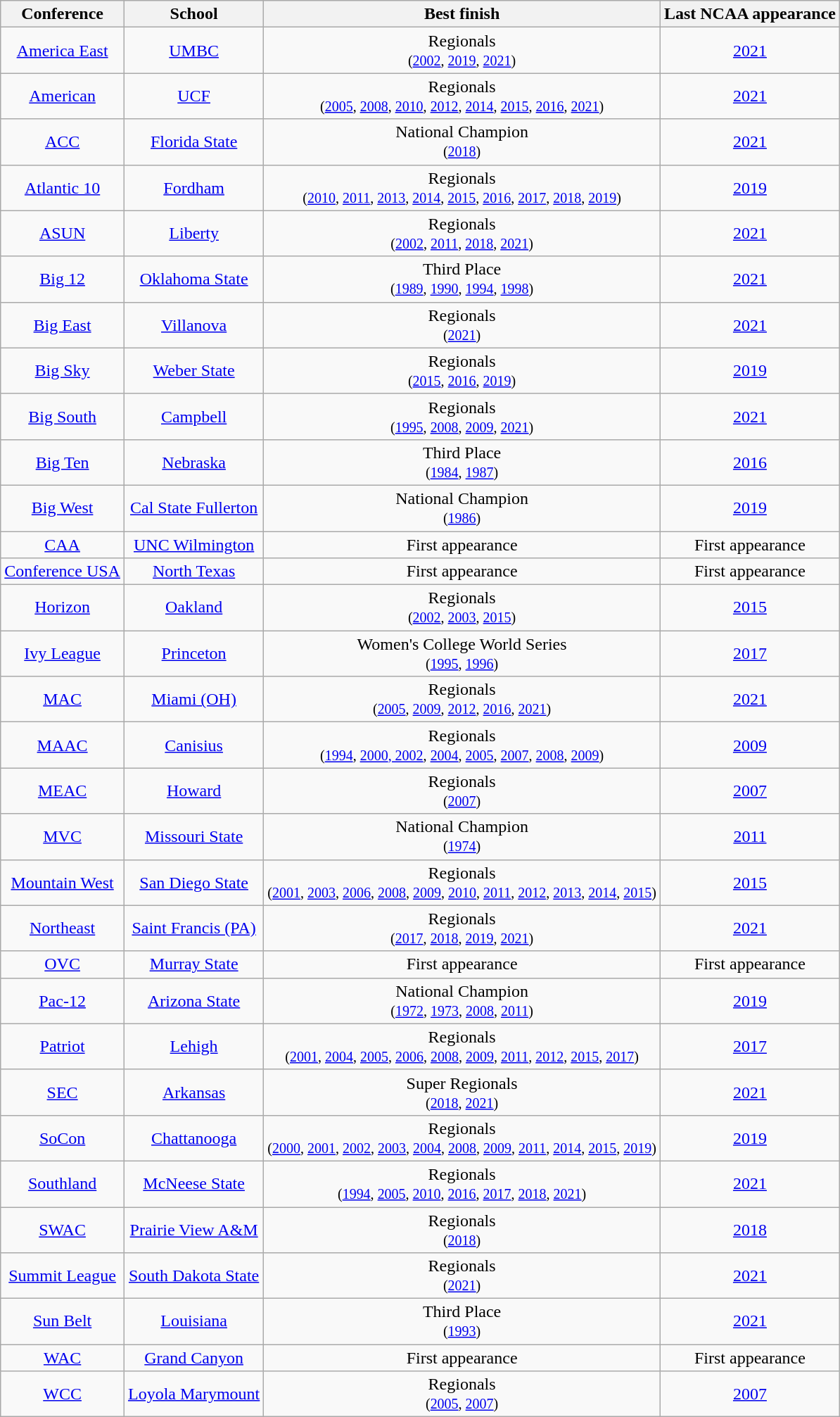<table class="wikitable sortable">
<tr>
<th>Conference</th>
<th>School</th>
<th>Best finish</th>
<th>Last NCAA appearance</th>
</tr>
<tr align=center>
<td><a href='#'>America East</a></td>
<td><a href='#'>UMBC</a></td>
<td>Regionals<br><small>(<a href='#'>2002</a>, <a href='#'>2019</a>, <a href='#'>2021</a>)</small></td>
<td><a href='#'>2021</a></td>
</tr>
<tr align=center>
<td><a href='#'>American</a></td>
<td><a href='#'>UCF</a></td>
<td>Regionals<br><small>(<a href='#'>2005</a>, <a href='#'>2008</a>, <a href='#'>2010</a>, <a href='#'>2012</a>, <a href='#'>2014</a>, <a href='#'>2015</a>, <a href='#'>2016</a>, <a href='#'>2021</a>)</small></td>
<td><a href='#'>2021</a></td>
</tr>
<tr align=center>
<td><a href='#'>ACC</a></td>
<td><a href='#'>Florida State</a></td>
<td>National Champion<br><small>(<a href='#'>2018</a>)</small></td>
<td><a href='#'>2021</a></td>
</tr>
<tr align=center>
<td><a href='#'>Atlantic 10</a></td>
<td><a href='#'>Fordham</a></td>
<td>Regionals<br><small>(<a href='#'>2010</a>, <a href='#'>2011</a>, <a href='#'>2013</a>, <a href='#'>2014</a>, <a href='#'>2015</a>, <a href='#'>2016</a>, <a href='#'>2017</a>, <a href='#'>2018</a>, <a href='#'>2019</a>)</small></td>
<td><a href='#'>2019</a></td>
</tr>
<tr align=center>
<td><a href='#'>ASUN</a></td>
<td><a href='#'>Liberty</a></td>
<td>Regionals<br><small>(<a href='#'>2002</a>, <a href='#'>2011</a>, <a href='#'>2018</a>, <a href='#'>2021</a>)</small></td>
<td><a href='#'>2021</a></td>
</tr>
<tr align=center>
<td><a href='#'>Big 12</a></td>
<td><a href='#'>Oklahoma State</a></td>
<td>Third Place<br><small>(<a href='#'>1989</a>, <a href='#'>1990</a>, <a href='#'>1994</a>, <a href='#'>1998</a>)</small></td>
<td><a href='#'>2021</a></td>
</tr>
<tr align=center>
<td><a href='#'>Big East</a></td>
<td><a href='#'>Villanova</a></td>
<td>Regionals<br><small>(<a href='#'>2021</a>)</small></td>
<td><a href='#'>2021</a></td>
</tr>
<tr align=center>
<td><a href='#'>Big Sky</a></td>
<td><a href='#'>Weber State</a></td>
<td>Regionals<br><small>(<a href='#'>2015</a>, <a href='#'>2016</a>, <a href='#'>2019</a>)</small></td>
<td><a href='#'>2019</a></td>
</tr>
<tr align=center>
<td><a href='#'>Big South</a></td>
<td><a href='#'>Campbell</a></td>
<td>Regionals<br><small>(<a href='#'>1995</a>, <a href='#'>2008</a>, <a href='#'>2009</a>, <a href='#'>2021</a>)</small></td>
<td><a href='#'>2021</a></td>
</tr>
<tr align=center>
<td><a href='#'>Big Ten</a></td>
<td><a href='#'>Nebraska</a></td>
<td>Third Place<br><small>(<a href='#'>1984</a>, <a href='#'>1987</a>)</small></td>
<td><a href='#'>2016</a></td>
</tr>
<tr align=center>
<td><a href='#'>Big West</a></td>
<td><a href='#'>Cal State Fullerton</a></td>
<td>National Champion<br><small>(<a href='#'>1986</a>)</small></td>
<td><a href='#'>2019</a></td>
</tr>
<tr align=center>
<td><a href='#'>CAA</a></td>
<td><a href='#'>UNC Wilmington</a></td>
<td>First appearance</td>
<td>First appearance</td>
</tr>
<tr align=center>
<td><a href='#'>Conference USA</a></td>
<td><a href='#'>North Texas</a></td>
<td>First appearance</td>
<td>First appearance</td>
</tr>
<tr align=center>
<td><a href='#'>Horizon</a></td>
<td><a href='#'>Oakland</a></td>
<td>Regionals<br><small>(<a href='#'>2002</a>, <a href='#'>2003</a>, <a href='#'>2015</a>)</small></td>
<td><a href='#'>2015</a></td>
</tr>
<tr align=center>
<td><a href='#'>Ivy League</a></td>
<td><a href='#'>Princeton</a></td>
<td>Women's College World Series<br><small>(<a href='#'>1995</a>, <a href='#'>1996</a>)</small></td>
<td><a href='#'>2017</a></td>
</tr>
<tr align=center>
<td><a href='#'>MAC</a></td>
<td><a href='#'>Miami (OH)</a></td>
<td>Regionals<br><small>(<a href='#'>2005</a>, <a href='#'>2009</a>, <a href='#'>2012</a>, <a href='#'>2016</a>, <a href='#'>2021</a>)</small></td>
<td><a href='#'>2021</a></td>
</tr>
<tr align=center>
<td><a href='#'>MAAC</a></td>
<td><a href='#'>Canisius</a></td>
<td>Regionals<br><small>(<a href='#'>1994</a>, <a href='#'>2000</a><a href='#'>, 2002</a>, <a href='#'>2004</a>, <a href='#'>2005</a>, <a href='#'>2007</a>, <a href='#'>2008</a>, <a href='#'>2009</a>)</small></td>
<td><a href='#'>2009</a></td>
</tr>
<tr align=center>
<td><a href='#'>MEAC</a></td>
<td><a href='#'>Howard</a></td>
<td>Regionals<br><small>(<a href='#'>2007</a>)</small></td>
<td><a href='#'>2007</a></td>
</tr>
<tr align=center>
<td><a href='#'>MVC</a></td>
<td><a href='#'>Missouri State</a></td>
<td>National Champion <br><small>(<a href='#'>1974</a>)</small></td>
<td><a href='#'>2011</a></td>
</tr>
<tr align=center>
<td><a href='#'>Mountain West</a></td>
<td><a href='#'>San Diego State</a></td>
<td>Regionals<br><small>(<a href='#'>2001</a>, <a href='#'>2003</a>, <a href='#'>2006</a>, <a href='#'>2008</a>, <a href='#'>2009</a>, <a href='#'>2010</a>, <a href='#'>2011</a>, <a href='#'>2012</a>, <a href='#'>2013</a>, <a href='#'>2014</a>, <a href='#'>2015</a>)</small></td>
<td><a href='#'>2015</a></td>
</tr>
<tr align=center>
<td><a href='#'>Northeast</a></td>
<td><a href='#'>Saint Francis (PA)</a></td>
<td>Regionals<br><small>(<a href='#'>2017</a>, <a href='#'>2018</a>, <a href='#'>2019</a>, <a href='#'>2021</a>)</small></td>
<td><a href='#'>2021</a></td>
</tr>
<tr align=center>
<td><a href='#'>OVC</a></td>
<td><a href='#'>Murray State</a></td>
<td>First appearance</td>
<td>First appearance</td>
</tr>
<tr align=center>
<td><a href='#'>Pac-12</a></td>
<td><a href='#'>Arizona State</a></td>
<td>National Champion<br><small>(<a href='#'>1972</a>, <a href='#'>1973</a>, <a href='#'>2008</a>, <a href='#'>2011</a>)</small></td>
<td><a href='#'>2019</a></td>
</tr>
<tr align=center>
<td><a href='#'>Patriot</a></td>
<td><a href='#'>Lehigh</a></td>
<td>Regionals<br><small>(<a href='#'>2001</a>, <a href='#'>2004</a>, <a href='#'>2005</a>, <a href='#'>2006</a>, <a href='#'>2008</a>, <a href='#'>2009</a>, <a href='#'>2011</a>, <a href='#'>2012</a>, <a href='#'>2015</a>, <a href='#'>2017</a>)</small></td>
<td><a href='#'>2017</a></td>
</tr>
<tr align=center>
<td><a href='#'>SEC</a></td>
<td><a href='#'>Arkansas</a></td>
<td>Super Regionals<br><small>(<a href='#'>2018</a>, <a href='#'>2021</a>)</small></td>
<td><a href='#'>2021</a></td>
</tr>
<tr align=center>
<td><a href='#'>SoCon</a></td>
<td><a href='#'>Chattanooga</a></td>
<td>Regionals <br><small>(<a href='#'>2000</a>, <a href='#'>2001</a>, <a href='#'>2002</a>, <a href='#'>2003</a>, <a href='#'>2004</a>, <a href='#'>2008</a>, <a href='#'>2009</a>, <a href='#'>2011</a>, <a href='#'>2014</a>, <a href='#'>2015</a>, <a href='#'>2019</a>)</small></td>
<td><a href='#'>2019</a></td>
</tr>
<tr align=center>
<td><a href='#'>Southland</a></td>
<td><a href='#'>McNeese State</a></td>
<td>Regionals <br><small>(<a href='#'>1994</a>, <a href='#'>2005</a>, <a href='#'>2010</a>, <a href='#'>2016</a>, <a href='#'>2017</a>, <a href='#'>2018</a>, <a href='#'>2021</a>)</small></td>
<td><a href='#'>2021</a></td>
</tr>
<tr align=center>
<td><a href='#'>SWAC</a></td>
<td><a href='#'>Prairie View A&M</a></td>
<td>Regionals<br><small>(<a href='#'>2018</a>)</small></td>
<td><a href='#'>2018</a></td>
</tr>
<tr align=center>
<td><a href='#'>Summit League</a></td>
<td><a href='#'>South Dakota State</a></td>
<td>Regionals<br><small>(<a href='#'>2021</a>)</small></td>
<td><a href='#'>2021</a></td>
</tr>
<tr align=center>
<td><a href='#'>Sun Belt</a></td>
<td><a href='#'>Louisiana</a></td>
<td>Third Place<br><small>(<a href='#'>1993</a>)</small></td>
<td><a href='#'>2021</a></td>
</tr>
<tr align=center>
<td><a href='#'>WAC</a></td>
<td><a href='#'>Grand Canyon</a></td>
<td>First appearance</td>
<td>First appearance</td>
</tr>
<tr align=center>
<td><a href='#'>WCC</a></td>
<td><a href='#'>Loyola Marymount</a></td>
<td>Regionals<br><small>(<a href='#'>2005</a>, <a href='#'>2007</a>)</small></td>
<td><a href='#'>2007</a></td>
</tr>
</table>
